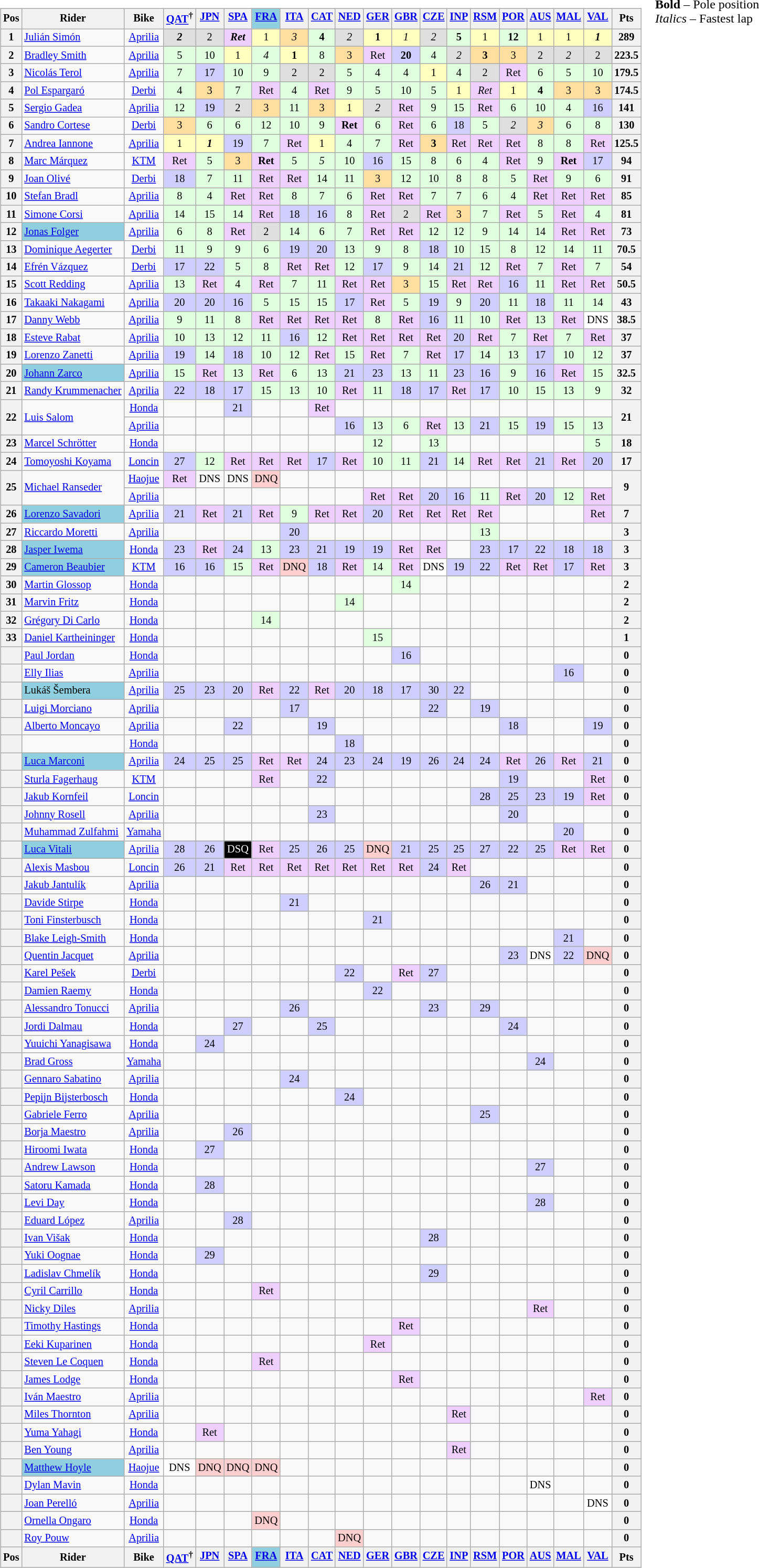<table>
<tr>
<td><br><table class="wikitable" style="font-size: 85%; text-align:center">
<tr valign="top">
<th valign="middle">Pos</th>
<th valign="middle">Rider</th>
<th valign="middle">Bike<br></th>
<th><a href='#'>QAT</a><sup>†</sup><br></th>
<th><a href='#'>JPN</a><br></th>
<th><a href='#'>SPA</a><br></th>
<th style="background:#8fcfdf;"><a href='#'>FRA</a><br></th>
<th><a href='#'>ITA</a><br></th>
<th><a href='#'>CAT</a><br></th>
<th><a href='#'>NED</a><br></th>
<th><a href='#'>GER</a><br></th>
<th><a href='#'>GBR</a><br></th>
<th><a href='#'>CZE</a><br></th>
<th><a href='#'>INP</a><br></th>
<th><a href='#'>RSM</a><br></th>
<th><a href='#'>POR</a><br></th>
<th><a href='#'>AUS</a><br></th>
<th><a href='#'>MAL</a><br></th>
<th><a href='#'>VAL</a><br></th>
<th valign="middle">Pts</th>
</tr>
<tr>
<th>1</th>
<td align="left"> <a href='#'>Julián Simón</a></td>
<td><a href='#'>Aprilia</a></td>
<td style="background:#dfdfdf;"><strong><em>2</em></strong></td>
<td style="background:#dfdfdf;">2</td>
<td style="background:#efcfff;"><strong><em>Ret</em></strong></td>
<td style="background:#ffffbf;">1</td>
<td style="background:#ffdf9f;"><em>3</em></td>
<td style="background:#dfffdf;"><strong>4</strong></td>
<td style="background:#dfdfdf;"><em>2</em></td>
<td style="background:#ffffbf;"><strong>1</strong></td>
<td style="background:#ffffbf;"><em>1</em></td>
<td style="background:#dfdfdf;"><em>2</em></td>
<td style="background:#dfffdf;"><strong>5</strong></td>
<td style="background:#ffffbf;">1</td>
<td style="background:#dfffdf;"><strong>12</strong></td>
<td style="background:#ffffbf;">1</td>
<td style="background:#ffffbf;">1</td>
<td style="background:#ffffbf;"><strong><em>1</em></strong></td>
<th>289</th>
</tr>
<tr>
<th>2</th>
<td align="left"> <a href='#'>Bradley Smith</a></td>
<td><a href='#'>Aprilia</a></td>
<td style="background:#dfffdf;">5</td>
<td style="background:#dfffdf;">10</td>
<td style="background:#ffffbf;">1</td>
<td style="background:#dfffdf;"><em>4</em></td>
<td style="background:#ffffbf;"><strong>1</strong></td>
<td style="background:#dfffdf;">8</td>
<td style="background:#ffdf9f;">3</td>
<td style="background:#efcfff;">Ret</td>
<td style="background:#cfcfff;"><strong>20</strong></td>
<td style="background:#dfffdf;">4</td>
<td style="background:#dfdfdf;"><em>2</em></td>
<td style="background:#ffdf9f;"><strong>3</strong></td>
<td style="background:#ffdf9f;">3</td>
<td style="background:#dfdfdf;">2</td>
<td style="background:#dfdfdf;"><em>2</em></td>
<td style="background:#dfdfdf;">2</td>
<th>223.5</th>
</tr>
<tr>
<th>3</th>
<td align="left"> <a href='#'>Nicolás Terol</a></td>
<td><a href='#'>Aprilia</a></td>
<td style="background:#dfffdf;">7</td>
<td style="background:#cfcfff;">17</td>
<td style="background:#dfffdf;">10</td>
<td style="background:#dfffdf;">9</td>
<td style="background:#dfdfdf;">2</td>
<td style="background:#dfdfdf;">2</td>
<td style="background:#dfffdf;">5</td>
<td style="background:#dfffdf;">4</td>
<td style="background:#dfffdf;">4</td>
<td style="background:#ffffbf;">1</td>
<td style="background:#dfffdf;">4</td>
<td style="background:#dfdfdf;">2</td>
<td style="background:#efcfff;">Ret</td>
<td style="background:#dfffdf;">6</td>
<td style="background:#dfffdf;">5</td>
<td style="background:#dfffdf;">10</td>
<th>179.5</th>
</tr>
<tr>
<th>4</th>
<td align="left"> <a href='#'>Pol Espargaró</a></td>
<td><a href='#'>Derbi</a></td>
<td style="background:#dfffdf;">4</td>
<td style="background:#ffdf9f;">3</td>
<td style="background:#dfffdf;">7</td>
<td style="background:#efcfff;">Ret</td>
<td style="background:#dfffdf;">4</td>
<td style="background:#efcfff;">Ret</td>
<td style="background:#dfffdf;">9</td>
<td style="background:#dfffdf;">5</td>
<td style="background:#dfffdf;">10</td>
<td style="background:#dfffdf;">5</td>
<td style="background:#ffffbf;">1</td>
<td style="background:#efcfff;"><em>Ret</em></td>
<td style="background:#ffffbf;">1</td>
<td style="background:#dfffdf;"><strong>4</strong></td>
<td style="background:#ffdf9f;">3</td>
<td style="background:#ffdf9f;">3</td>
<th>174.5</th>
</tr>
<tr>
<th>5</th>
<td align="left"> <a href='#'>Sergio Gadea</a></td>
<td><a href='#'>Aprilia</a></td>
<td style="background:#dfffdf;">12</td>
<td style="background:#cfcfff;">19</td>
<td style="background:#dfdfdf;">2</td>
<td style="background:#ffdf9f;">3</td>
<td style="background:#dfffdf;">11</td>
<td style="background:#ffdf9f;">3</td>
<td style="background:#ffffbf;">1</td>
<td style="background:#dfdfdf;"><em>2</em></td>
<td style="background:#efcfff;">Ret</td>
<td style="background:#dfffdf;">9</td>
<td style="background:#dfffdf;">15</td>
<td style="background:#efcfff;">Ret</td>
<td style="background:#dfffdf;">6</td>
<td style="background:#dfffdf;">10</td>
<td style="background:#dfffdf;">4</td>
<td style="background:#cfcfff;">16</td>
<th>141</th>
</tr>
<tr>
<th>6</th>
<td align="left"> <a href='#'>Sandro Cortese</a></td>
<td><a href='#'>Derbi</a></td>
<td style="background:#ffdf9f;">3</td>
<td style="background:#dfffdf;">6</td>
<td style="background:#dfffdf;">6</td>
<td style="background:#dfffdf;">12</td>
<td style="background:#dfffdf;">10</td>
<td style="background:#dfffdf;">9</td>
<td style="background:#efcfff;"><strong>Ret</strong></td>
<td style="background:#dfffdf;">6</td>
<td style="background:#efcfff;">Ret</td>
<td style="background:#dfffdf;">6</td>
<td style="background:#cfcfff;">18</td>
<td style="background:#dfffdf;">5</td>
<td style="background:#dfdfdf;"><em>2</em></td>
<td style="background:#ffdf9f;"><em>3</em></td>
<td style="background:#dfffdf;">6</td>
<td style="background:#dfffdf;">8</td>
<th>130</th>
</tr>
<tr>
<th>7</th>
<td align="left"> <a href='#'>Andrea Iannone</a></td>
<td><a href='#'>Aprilia</a></td>
<td style="background:#ffffbf;">1</td>
<td style="background:#ffffbf;"><strong><em>1</em></strong></td>
<td style="background:#cfcfff;">19</td>
<td style="background:#dfffdf;">7</td>
<td style="background:#efcfff;">Ret</td>
<td style="background:#ffffbf;">1</td>
<td style="background:#dfffdf;">4</td>
<td style="background:#dfffdf;">7</td>
<td style="background:#efcfff;">Ret</td>
<td style="background:#ffdf9f;"><strong>3</strong></td>
<td style="background:#efcfff;">Ret</td>
<td style="background:#efcfff;">Ret</td>
<td style="background:#efcfff;">Ret</td>
<td style="background:#dfffdf;">8</td>
<td style="background:#dfffdf;">8</td>
<td style="background:#efcfff;">Ret</td>
<th>125.5</th>
</tr>
<tr>
<th>8</th>
<td align="left"> <a href='#'>Marc Márquez</a></td>
<td><a href='#'>KTM</a></td>
<td style="background:#efcfff;">Ret</td>
<td style="background:#dfffdf;">5</td>
<td style="background:#ffdf9f;">3</td>
<td style="background:#efcfff;"><strong>Ret</strong></td>
<td style="background:#dfffdf;">5</td>
<td style="background:#dfffdf;"><em>5</em></td>
<td style="background:#dfffdf;">10</td>
<td style="background:#cfcfff;">16</td>
<td style="background:#dfffdf;">15</td>
<td style="background:#dfffdf;">8</td>
<td style="background:#dfffdf;">6</td>
<td style="background:#dfffdf;">4</td>
<td style="background:#efcfff;">Ret</td>
<td style="background:#dfffdf;">9</td>
<td style="background:#efcfff;"><strong>Ret</strong></td>
<td style="background:#cfcfff;">17</td>
<th>94</th>
</tr>
<tr>
<th>9</th>
<td align="left"> <a href='#'>Joan Olivé</a></td>
<td><a href='#'>Derbi</a></td>
<td style="background:#cfcfff;">18</td>
<td style="background:#dfffdf;">7</td>
<td style="background:#dfffdf;">11</td>
<td style="background:#efcfff;">Ret</td>
<td style="background:#efcfff;">Ret</td>
<td style="background:#dfffdf;">14</td>
<td style="background:#dfffdf;">11</td>
<td style="background:#ffdf9f;">3</td>
<td style="background:#dfffdf;">12</td>
<td style="background:#dfffdf;">10</td>
<td style="background:#dfffdf;">8</td>
<td style="background:#dfffdf;">8</td>
<td style="background:#dfffdf;">5</td>
<td style="background:#efcfff;">Ret</td>
<td style="background:#dfffdf;">9</td>
<td style="background:#dfffdf;">6</td>
<th>91</th>
</tr>
<tr>
<th>10</th>
<td align="left"> <a href='#'>Stefan Bradl</a></td>
<td><a href='#'>Aprilia</a></td>
<td style="background:#dfffdf;">8</td>
<td style="background:#dfffdf;">4</td>
<td style="background:#efcfff;">Ret</td>
<td style="background:#efcfff;">Ret</td>
<td style="background:#dfffdf;">8</td>
<td style="background:#dfffdf;">7</td>
<td style="background:#dfffdf;">6</td>
<td style="background:#efcfff;">Ret</td>
<td style="background:#efcfff;">Ret</td>
<td style="background:#dfffdf;">7</td>
<td style="background:#dfffdf;">7</td>
<td style="background:#dfffdf;">6</td>
<td style="background:#dfffdf;">4</td>
<td style="background:#efcfff;">Ret</td>
<td style="background:#efcfff;">Ret</td>
<td style="background:#efcfff;">Ret</td>
<th>85</th>
</tr>
<tr>
<th>11</th>
<td align="left"> <a href='#'>Simone Corsi</a></td>
<td><a href='#'>Aprilia</a></td>
<td style="background:#dfffdf;">14</td>
<td style="background:#dfffdf;">15</td>
<td style="background:#dfffdf;">14</td>
<td style="background:#efcfff;">Ret</td>
<td style="background:#cfcfff;">18</td>
<td style="background:#cfcfff;">16</td>
<td style="background:#dfffdf;">8</td>
<td style="background:#efcfff;">Ret</td>
<td style="background:#dfdfdf;">2</td>
<td style="background:#efcfff;">Ret</td>
<td style="background:#ffdf9f;">3</td>
<td style="background:#dfffdf;">7</td>
<td style="background:#efcfff;">Ret</td>
<td style="background:#dfffdf;">5</td>
<td style="background:#efcfff;">Ret</td>
<td style="background:#dfffdf;">4</td>
<th>81</th>
</tr>
<tr>
<th>12</th>
<td align="left" style="background:#8fcfdf;"> <a href='#'>Jonas Folger</a></td>
<td><a href='#'>Aprilia</a></td>
<td style="background:#dfffdf;">6</td>
<td style="background:#dfffdf;">8</td>
<td style="background:#efcfff;">Ret</td>
<td style="background:#dfdfdf;">2</td>
<td style="background:#dfffdf;">14</td>
<td style="background:#dfffdf;">6</td>
<td style="background:#dfffdf;">7</td>
<td style="background:#efcfff;">Ret</td>
<td style="background:#efcfff;">Ret</td>
<td style="background:#dfffdf;">12</td>
<td style="background:#dfffdf;">12</td>
<td style="background:#dfffdf;">9</td>
<td style="background:#dfffdf;">14</td>
<td style="background:#dfffdf;">14</td>
<td style="background:#efcfff;">Ret</td>
<td style="background:#efcfff;">Ret</td>
<th>73</th>
</tr>
<tr>
<th>13</th>
<td align="left"> <a href='#'>Dominique Aegerter</a></td>
<td><a href='#'>Derbi</a></td>
<td style="background:#dfffdf;">11</td>
<td style="background:#dfffdf;">9</td>
<td style="background:#dfffdf;">9</td>
<td style="background:#dfffdf;">6</td>
<td style="background:#cfcfff;">19</td>
<td style="background:#cfcfff;">20</td>
<td style="background:#dfffdf;">13</td>
<td style="background:#dfffdf;">9</td>
<td style="background:#dfffdf;">8</td>
<td style="background:#cfcfff;">18</td>
<td style="background:#dfffdf;">10</td>
<td style="background:#dfffdf;">15</td>
<td style="background:#dfffdf;">8</td>
<td style="background:#dfffdf;">12</td>
<td style="background:#dfffdf;">14</td>
<td style="background:#dfffdf;">11</td>
<th>70.5</th>
</tr>
<tr>
<th>14</th>
<td align="left"> <a href='#'>Efrén Vázquez</a></td>
<td><a href='#'>Derbi</a></td>
<td style="background:#cfcfff;">17</td>
<td style="background:#cfcfff;">22</td>
<td style="background:#dfffdf;">5</td>
<td style="background:#dfffdf;">8</td>
<td style="background:#efcfff;">Ret</td>
<td style="background:#efcfff;">Ret</td>
<td style="background:#dfffdf;">12</td>
<td style="background:#cfcfff;">17</td>
<td style="background:#dfffdf;">9</td>
<td style="background:#dfffdf;">14</td>
<td style="background:#cfcfff;">21</td>
<td style="background:#dfffdf;">12</td>
<td style="background:#efcfff;">Ret</td>
<td style="background:#dfffdf;">7</td>
<td style="background:#efcfff;">Ret</td>
<td style="background:#dfffdf;">7</td>
<th>54</th>
</tr>
<tr>
<th>15</th>
<td align="left"> <a href='#'>Scott Redding</a></td>
<td><a href='#'>Aprilia</a></td>
<td style="background:#dfffdf;">13</td>
<td style="background:#efcfff;">Ret</td>
<td style="background:#dfffdf;">4</td>
<td style="background:#efcfff;">Ret</td>
<td style="background:#dfffdf;">7</td>
<td style="background:#dfffdf;">11</td>
<td style="background:#efcfff;">Ret</td>
<td style="background:#efcfff;">Ret</td>
<td style="background:#ffdf9f;">3</td>
<td style="background:#dfffdf;">15</td>
<td style="background:#efcfff;">Ret</td>
<td style="background:#efcfff;">Ret</td>
<td style="background:#cfcfff;">16</td>
<td style="background:#dfffdf;">11</td>
<td style="background:#efcfff;">Ret</td>
<td style="background:#efcfff;">Ret</td>
<th>50.5</th>
</tr>
<tr>
<th>16</th>
<td align="left"> <a href='#'>Takaaki Nakagami</a></td>
<td><a href='#'>Aprilia</a></td>
<td style="background:#cfcfff;">20</td>
<td style="background:#cfcfff;">20</td>
<td style="background:#cfcfff;">16</td>
<td style="background:#dfffdf;">5</td>
<td style="background:#dfffdf;">15</td>
<td style="background:#dfffdf;">15</td>
<td style="background:#cfcfff;">17</td>
<td style="background:#efcfff;">Ret</td>
<td style="background:#dfffdf;">5</td>
<td style="background:#cfcfff;">19</td>
<td style="background:#dfffdf;">9</td>
<td style="background:#cfcfff;">20</td>
<td style="background:#dfffdf;">11</td>
<td style="background:#cfcfff;">18</td>
<td style="background:#dfffdf;">11</td>
<td style="background:#dfffdf;">14</td>
<th>43</th>
</tr>
<tr>
<th>17</th>
<td align="left"> <a href='#'>Danny Webb</a></td>
<td><a href='#'>Aprilia</a></td>
<td style="background:#dfffdf;">9</td>
<td style="background:#dfffdf;">11</td>
<td style="background:#dfffdf;">8</td>
<td style="background:#efcfff;">Ret</td>
<td style="background:#efcfff;">Ret</td>
<td style="background:#efcfff;">Ret</td>
<td style="background:#efcfff;">Ret</td>
<td style="background:#dfffdf;">8</td>
<td style="background:#efcfff;">Ret</td>
<td style="background:#cfcfff;">16</td>
<td style="background:#dfffdf;">11</td>
<td style="background:#dfffdf;">10</td>
<td style="background:#efcfff;">Ret</td>
<td style="background:#dfffdf;">13</td>
<td style="background:#efcfff;">Ret</td>
<td style="background:#ffffff;">DNS</td>
<th>38.5</th>
</tr>
<tr>
<th>18</th>
<td align="left"> <a href='#'>Esteve Rabat</a></td>
<td><a href='#'>Aprilia</a></td>
<td style="background:#dfffdf;">10</td>
<td style="background:#dfffdf;">13</td>
<td style="background:#dfffdf;">12</td>
<td style="background:#dfffdf;">11</td>
<td style="background:#cfcfff;">16</td>
<td style="background:#dfffdf;">12</td>
<td style="background:#efcfff;">Ret</td>
<td style="background:#efcfff;">Ret</td>
<td style="background:#efcfff;">Ret</td>
<td style="background:#efcfff;">Ret</td>
<td style="background:#cfcfff;">20</td>
<td style="background:#efcfff;">Ret</td>
<td style="background:#dfffdf;">7</td>
<td style="background:#efcfff;">Ret</td>
<td style="background:#dfffdf;">7</td>
<td style="background:#efcfff;">Ret</td>
<th>37</th>
</tr>
<tr>
<th>19</th>
<td align="left"> <a href='#'>Lorenzo Zanetti</a></td>
<td><a href='#'>Aprilia</a></td>
<td style="background:#cfcfff;">19</td>
<td style="background:#dfffdf;">14</td>
<td style="background:#cfcfff;">18</td>
<td style="background:#dfffdf;">10</td>
<td style="background:#dfffdf;">12</td>
<td style="background:#efcfff;">Ret</td>
<td style="background:#dfffdf;">15</td>
<td style="background:#efcfff;">Ret</td>
<td style="background:#dfffdf;">7</td>
<td style="background:#efcfff;">Ret</td>
<td style="background:#cfcfff;">17</td>
<td style="background:#dfffdf;">14</td>
<td style="background:#dfffdf;">13</td>
<td style="background:#cfcfff;">17</td>
<td style="background:#dfffdf;">10</td>
<td style="background:#dfffdf;">12</td>
<th>37</th>
</tr>
<tr>
<th>20</th>
<td align="left" style="background:#8fcfdf;"> <a href='#'>Johann Zarco</a></td>
<td><a href='#'>Aprilia</a></td>
<td style="background:#dfffdf;">15</td>
<td style="background:#efcfff;">Ret</td>
<td style="background:#dfffdf;">13</td>
<td style="background:#efcfff;">Ret</td>
<td style="background:#dfffdf;">6</td>
<td style="background:#dfffdf;">13</td>
<td style="background:#cfcfff;">21</td>
<td style="background:#cfcfff;">23</td>
<td style="background:#dfffdf;">13</td>
<td style="background:#dfffdf;">11</td>
<td style="background:#cfcfff;">23</td>
<td style="background:#cfcfff;">16</td>
<td style="background:#dfffdf;">9</td>
<td style="background:#cfcfff;">16</td>
<td style="background:#efcfff;">Ret</td>
<td style="background:#dfffdf;">15</td>
<th>32.5</th>
</tr>
<tr>
<th>21</th>
<td align="left"> <a href='#'>Randy Krummenacher</a></td>
<td><a href='#'>Aprilia</a></td>
<td style="background:#cfcfff;">22</td>
<td style="background:#cfcfff;">18</td>
<td style="background:#cfcfff;">17</td>
<td style="background:#dfffdf;">15</td>
<td style="background:#dfffdf;">13</td>
<td style="background:#dfffdf;">10</td>
<td style="background:#efcfff;">Ret</td>
<td style="background:#dfffdf;">11</td>
<td style="background:#cfcfff;">18</td>
<td style="background:#cfcfff;">17</td>
<td style="background:#efcfff;">Ret</td>
<td style="background:#cfcfff;">17</td>
<td style="background:#dfffdf;">10</td>
<td style="background:#dfffdf;">15</td>
<td style="background:#dfffdf;">13</td>
<td style="background:#dfffdf;">9</td>
<th>32</th>
</tr>
<tr>
<th rowspan=2>22</th>
<td rowspan=2 align="left"> <a href='#'>Luis Salom</a></td>
<td><a href='#'>Honda</a></td>
<td></td>
<td></td>
<td style="background:#cfcfff;">21</td>
<td></td>
<td></td>
<td style="background:#efcfff;">Ret</td>
<td></td>
<td></td>
<td></td>
<td></td>
<td></td>
<td></td>
<td></td>
<td></td>
<td></td>
<td></td>
<th rowspan=2>21</th>
</tr>
<tr>
<td><a href='#'>Aprilia</a></td>
<td></td>
<td></td>
<td></td>
<td></td>
<td></td>
<td></td>
<td style="background:#cfcfff;">16</td>
<td style="background:#dfffdf;">13</td>
<td style="background:#dfffdf;">6</td>
<td style="background:#efcfff;">Ret</td>
<td style="background:#dfffdf;">13</td>
<td style="background:#cfcfff;">21</td>
<td style="background:#dfffdf;">15</td>
<td style="background:#cfcfff;">19</td>
<td style="background:#dfffdf;">15</td>
<td style="background:#dfffdf;">13</td>
</tr>
<tr>
<th>23</th>
<td align="left"> <a href='#'>Marcel Schrötter</a></td>
<td><a href='#'>Honda</a></td>
<td></td>
<td></td>
<td></td>
<td></td>
<td></td>
<td></td>
<td></td>
<td style="background:#dfffdf;">12</td>
<td></td>
<td style="background:#dfffdf;">13</td>
<td></td>
<td></td>
<td></td>
<td></td>
<td></td>
<td style="background:#dfffdf;">5</td>
<th>18</th>
</tr>
<tr>
<th>24</th>
<td align="left"> <a href='#'>Tomoyoshi Koyama</a></td>
<td><a href='#'>Loncin</a></td>
<td style="background:#cfcfff;">27</td>
<td style="background:#dfffdf;">12</td>
<td style="background:#efcfff;">Ret</td>
<td style="background:#efcfff;">Ret</td>
<td style="background:#efcfff;">Ret</td>
<td style="background:#cfcfff;">17</td>
<td style="background:#efcfff;">Ret</td>
<td style="background:#dfffdf;">10</td>
<td style="background:#dfffdf;">11</td>
<td style="background:#cfcfff;">21</td>
<td style="background:#dfffdf;">14</td>
<td style="background:#efcfff;">Ret</td>
<td style="background:#efcfff;">Ret</td>
<td style="background:#cfcfff;">21</td>
<td style="background:#efcfff;">Ret</td>
<td style="background:#cfcfff;">20</td>
<th>17</th>
</tr>
<tr>
<th rowspan=2>25</th>
<td rowspan=2 align="left"> <a href='#'>Michael Ranseder</a></td>
<td><a href='#'>Haojue</a></td>
<td style="background:#efcfff;">Ret</td>
<td>DNS</td>
<td>DNS</td>
<td style="background:#ffcfcf;">DNQ</td>
<td></td>
<td></td>
<td></td>
<td></td>
<td></td>
<td></td>
<td></td>
<td></td>
<td></td>
<td></td>
<td></td>
<td></td>
<th rowspan="2">9</th>
</tr>
<tr>
<td><a href='#'>Aprilia</a></td>
<td></td>
<td></td>
<td></td>
<td></td>
<td></td>
<td></td>
<td></td>
<td style="background:#efcfff;">Ret</td>
<td style="background:#efcfff;">Ret</td>
<td style="background:#cfcfff;">20</td>
<td style="background:#cfcfff;">16</td>
<td style="background:#dfffdf;">11</td>
<td style="background:#efcfff;">Ret</td>
<td style="background:#cfcfff;">20</td>
<td style="background:#dfffdf;">12</td>
<td style="background:#efcfff;">Ret</td>
</tr>
<tr>
<th>26</th>
<td align="left" style="background:#8fcfdf;"> <a href='#'>Lorenzo Savadori</a></td>
<td><a href='#'>Aprilia</a></td>
<td style="background:#cfcfff;">21</td>
<td style="background:#efcfff;">Ret</td>
<td style="background:#cfcfff;">21</td>
<td style="background:#efcfff;">Ret</td>
<td style="background:#dfffdf;">9</td>
<td style="background:#efcfff;">Ret</td>
<td style="background:#efcfff;">Ret</td>
<td style="background:#cfcfff;">20</td>
<td style="background:#efcfff;">Ret</td>
<td style="background:#efcfff;">Ret</td>
<td style="background:#efcfff;">Ret</td>
<td style="background:#efcfff;">Ret</td>
<td></td>
<td></td>
<td></td>
<td style="background:#efcfff;">Ret</td>
<th>7</th>
</tr>
<tr>
<th>27</th>
<td align="left"> <a href='#'>Riccardo Moretti</a></td>
<td><a href='#'>Aprilia</a></td>
<td></td>
<td></td>
<td></td>
<td></td>
<td style="background:#cfcfff;">20</td>
<td></td>
<td></td>
<td></td>
<td></td>
<td></td>
<td></td>
<td style="background:#dfffdf;">13</td>
<td></td>
<td></td>
<td></td>
<td></td>
<th>3</th>
</tr>
<tr>
<th>28</th>
<td align="left" style="background:#8fcfdf;"> <a href='#'>Jasper Iwema</a></td>
<td><a href='#'>Honda</a></td>
<td style="background:#cfcfff;">23</td>
<td style="background:#efcfff;">Ret</td>
<td style="background:#cfcfff;">24</td>
<td style="background:#dfffdf;">13</td>
<td style="background:#cfcfff;">23</td>
<td style="background:#cfcfff;">21</td>
<td style="background:#cfcfff;">19</td>
<td style="background:#cfcfff;">19</td>
<td style="background:#efcfff;">Ret</td>
<td style="background:#efcfff;">Ret</td>
<td></td>
<td style="background:#cfcfff;">23</td>
<td style="background:#cfcfff;">17</td>
<td style="background:#cfcfff;">22</td>
<td style="background:#cfcfff;">18</td>
<td style="background:#cfcfff;">18</td>
<th>3</th>
</tr>
<tr>
<th>29</th>
<td align="left" style="background:#8fcfdf;"> <a href='#'>Cameron Beaubier</a></td>
<td><a href='#'>KTM</a></td>
<td style="background:#cfcfff;">16</td>
<td style="background:#cfcfff;">16</td>
<td style="background:#dfffdf;">15</td>
<td style="background:#efcfff;">Ret</td>
<td style="background:#ffcfcf;">DNQ</td>
<td style="background:#cfcfff;">18</td>
<td style="background:#efcfff;">Ret</td>
<td style="background:#dfffdf;">14</td>
<td style="background:#efcfff;">Ret</td>
<td style="background:#ffffff;">DNS</td>
<td style="background:#cfcfff;">19</td>
<td style="background:#cfcfff;">22</td>
<td style="background:#efcfff;">Ret</td>
<td style="background:#efcfff;">Ret</td>
<td style="background:#cfcfff;">17</td>
<td style="background:#efcfff;">Ret</td>
<th>3</th>
</tr>
<tr>
<th>30</th>
<td align="left"> <a href='#'>Martin Glossop</a></td>
<td><a href='#'>Honda</a></td>
<td></td>
<td></td>
<td></td>
<td></td>
<td></td>
<td></td>
<td></td>
<td></td>
<td style="background:#dfffdf;">14</td>
<td></td>
<td></td>
<td></td>
<td></td>
<td></td>
<td></td>
<td></td>
<th>2</th>
</tr>
<tr>
<th>31</th>
<td align="left"> <a href='#'>Marvin Fritz</a></td>
<td><a href='#'>Honda</a></td>
<td></td>
<td></td>
<td></td>
<td></td>
<td></td>
<td></td>
<td style="background:#dfffdf;">14</td>
<td></td>
<td></td>
<td></td>
<td></td>
<td></td>
<td></td>
<td></td>
<td></td>
<td></td>
<th>2</th>
</tr>
<tr>
<th>32</th>
<td align="left"> <a href='#'>Grégory Di Carlo</a></td>
<td><a href='#'>Honda</a></td>
<td></td>
<td></td>
<td></td>
<td style="background:#dfffdf;">14</td>
<td></td>
<td></td>
<td></td>
<td></td>
<td></td>
<td></td>
<td></td>
<td></td>
<td></td>
<td></td>
<td></td>
<td></td>
<th>2</th>
</tr>
<tr>
<th>33</th>
<td align="left"> <a href='#'>Daniel Kartheininger</a></td>
<td><a href='#'>Honda</a></td>
<td></td>
<td></td>
<td></td>
<td></td>
<td></td>
<td></td>
<td></td>
<td style="background:#dfffdf;">15</td>
<td></td>
<td></td>
<td></td>
<td></td>
<td></td>
<td></td>
<td></td>
<td></td>
<th>1</th>
</tr>
<tr>
<th></th>
<td align="left"> <a href='#'>Paul Jordan</a></td>
<td><a href='#'>Honda</a></td>
<td></td>
<td></td>
<td></td>
<td></td>
<td></td>
<td></td>
<td></td>
<td></td>
<td style="background:#cfcfff;">16</td>
<td></td>
<td></td>
<td></td>
<td></td>
<td></td>
<td></td>
<td></td>
<th>0</th>
</tr>
<tr>
<th></th>
<td align="left"> <a href='#'>Elly Ilias</a></td>
<td><a href='#'>Aprilia</a></td>
<td></td>
<td></td>
<td></td>
<td></td>
<td></td>
<td></td>
<td></td>
<td></td>
<td></td>
<td></td>
<td></td>
<td></td>
<td></td>
<td></td>
<td style="background:#cfcfff;">16</td>
<td></td>
<th>0</th>
</tr>
<tr>
<th></th>
<td align="left" style="background:#8fcfdf;"> Lukáš Šembera</td>
<td><a href='#'>Aprilia</a></td>
<td style="background:#cfcfff;">25</td>
<td style="background:#cfcfff;">23</td>
<td style="background:#cfcfff;">20</td>
<td style="background:#efcfff;">Ret</td>
<td style="background:#cfcfff;">22</td>
<td style="background:#efcfff;">Ret</td>
<td style="background:#cfcfff;">20</td>
<td style="background:#cfcfff;">18</td>
<td style="background:#cfcfff;">17</td>
<td style="background:#cfcfff;">30</td>
<td style="background:#cfcfff;">22</td>
<td></td>
<td></td>
<td></td>
<td></td>
<td></td>
<th>0</th>
</tr>
<tr>
<th></th>
<td align="left"> <a href='#'>Luigi Morciano</a></td>
<td><a href='#'>Aprilia</a></td>
<td></td>
<td></td>
<td></td>
<td></td>
<td style="background:#cfcfff;">17</td>
<td></td>
<td></td>
<td></td>
<td></td>
<td style="background:#cfcfff;">22</td>
<td></td>
<td style="background:#cfcfff;">19</td>
<td></td>
<td></td>
<td></td>
<td></td>
<th>0</th>
</tr>
<tr>
<th></th>
<td align="left"> <a href='#'>Alberto Moncayo</a></td>
<td><a href='#'>Aprilia</a></td>
<td></td>
<td></td>
<td style="background:#cfcfff;">22</td>
<td></td>
<td></td>
<td style="background:#cfcfff;">19</td>
<td></td>
<td></td>
<td></td>
<td></td>
<td></td>
<td></td>
<td style="background:#cfcfff;">18</td>
<td></td>
<td></td>
<td style="background:#cfcfff;">19</td>
<th>0</th>
</tr>
<tr>
<th></th>
<td align="left"></td>
<td><a href='#'>Honda</a></td>
<td></td>
<td></td>
<td></td>
<td></td>
<td></td>
<td></td>
<td style="background:#cfcfff;">18</td>
<td></td>
<td></td>
<td></td>
<td></td>
<td></td>
<td></td>
<td></td>
<td></td>
<td></td>
<th>0</th>
</tr>
<tr>
<th></th>
<td align="left" style="background:#8fcfdf;"> <a href='#'>Luca Marconi</a></td>
<td><a href='#'>Aprilia</a></td>
<td style="background:#cfcfff;">24</td>
<td style="background:#cfcfff;">25</td>
<td style="background:#cfcfff;">25</td>
<td style="background:#efcfff;">Ret</td>
<td style="background:#efcfff;">Ret</td>
<td style="background:#cfcfff;">24</td>
<td style="background:#cfcfff;">23</td>
<td style="background:#cfcfff;">24</td>
<td style="background:#cfcfff;">19</td>
<td style="background:#cfcfff;">26</td>
<td style="background:#cfcfff;">24</td>
<td style="background:#cfcfff;">24</td>
<td style="background:#efcfff;">Ret</td>
<td style="background:#cfcfff;">26</td>
<td style="background:#efcfff;">Ret</td>
<td style="background:#cfcfff;">21</td>
<th>0</th>
</tr>
<tr>
<th></th>
<td align="left"> <a href='#'>Sturla Fagerhaug</a></td>
<td><a href='#'>KTM</a></td>
<td></td>
<td></td>
<td></td>
<td style="background:#efcfff;">Ret</td>
<td></td>
<td style="background:#cfcfff;">22</td>
<td></td>
<td></td>
<td></td>
<td></td>
<td></td>
<td></td>
<td style="background:#cfcfff;">19</td>
<td></td>
<td></td>
<td style="background:#efcfff;">Ret</td>
<th>0</th>
</tr>
<tr>
<th></th>
<td align="left"> <a href='#'>Jakub Kornfeil</a></td>
<td><a href='#'>Loncin</a></td>
<td></td>
<td></td>
<td></td>
<td></td>
<td></td>
<td></td>
<td></td>
<td></td>
<td></td>
<td></td>
<td></td>
<td style="background:#cfcfff;">28</td>
<td style="background:#cfcfff;">25</td>
<td style="background:#cfcfff;">23</td>
<td style="background:#cfcfff;">19</td>
<td style="background:#efcfff;">Ret</td>
<th>0</th>
</tr>
<tr>
<th></th>
<td align="left"> <a href='#'>Johnny Rosell</a></td>
<td><a href='#'>Aprilia</a></td>
<td></td>
<td></td>
<td></td>
<td></td>
<td></td>
<td style="background:#cfcfff;">23</td>
<td></td>
<td></td>
<td></td>
<td></td>
<td></td>
<td></td>
<td style="background:#cfcfff;">20</td>
<td></td>
<td></td>
<td></td>
<th>0</th>
</tr>
<tr>
<th></th>
<td align="left"> <a href='#'>Muhammad Zulfahmi</a></td>
<td><a href='#'>Yamaha</a></td>
<td></td>
<td></td>
<td></td>
<td></td>
<td></td>
<td></td>
<td></td>
<td></td>
<td></td>
<td></td>
<td></td>
<td></td>
<td></td>
<td></td>
<td style="background:#cfcfff;">20</td>
<td></td>
<th>0</th>
</tr>
<tr>
<th></th>
<td align="left" style="background:#8fcfdf;"> <a href='#'>Luca Vitali</a></td>
<td><a href='#'>Aprilia</a></td>
<td style="background:#cfcfff;">28</td>
<td style="background:#cfcfff;">26</td>
<td style="background:#000000; color:#ffffff"><span>DSQ</span></td>
<td style="background:#efcfff;">Ret</td>
<td style="background:#cfcfff;">25</td>
<td style="background:#cfcfff;">26</td>
<td style="background:#cfcfff;">25</td>
<td style="background:#ffcfcf;">DNQ</td>
<td style="background:#cfcfff;">21</td>
<td style="background:#cfcfff;">25</td>
<td style="background:#cfcfff;">25</td>
<td style="background:#cfcfff;">27</td>
<td style="background:#cfcfff;">22</td>
<td style="background:#cfcfff;">25</td>
<td style="background:#efcfff;">Ret</td>
<td style="background:#efcfff;">Ret</td>
<th>0</th>
</tr>
<tr>
<th></th>
<td align="left"> <a href='#'>Alexis Masbou</a></td>
<td><a href='#'>Loncin</a></td>
<td style="background:#cfcfff;">26</td>
<td style="background:#cfcfff;">21</td>
<td style="background:#efcfff;">Ret</td>
<td style="background:#efcfff;">Ret</td>
<td style="background:#efcfff;">Ret</td>
<td style="background:#efcfff;">Ret</td>
<td style="background:#efcfff;">Ret</td>
<td style="background:#efcfff;">Ret</td>
<td style="background:#efcfff;">Ret</td>
<td style="background:#cfcfff;">24</td>
<td style="background:#efcfff;">Ret</td>
<td></td>
<td></td>
<td></td>
<td></td>
<td></td>
<th>0</th>
</tr>
<tr>
<th></th>
<td align="left"> <a href='#'>Jakub Jantulík</a></td>
<td><a href='#'>Aprilia</a></td>
<td></td>
<td></td>
<td></td>
<td></td>
<td></td>
<td></td>
<td></td>
<td></td>
<td></td>
<td></td>
<td></td>
<td style="background:#cfcfff;">26</td>
<td style="background:#cfcfff;">21</td>
<td></td>
<td></td>
<td></td>
<th>0</th>
</tr>
<tr>
<th></th>
<td align="left"> <a href='#'>Davide Stirpe</a></td>
<td><a href='#'>Honda</a></td>
<td></td>
<td></td>
<td></td>
<td></td>
<td style="background:#cfcfff;">21</td>
<td></td>
<td></td>
<td></td>
<td></td>
<td></td>
<td></td>
<td></td>
<td></td>
<td></td>
<td></td>
<td></td>
<th>0</th>
</tr>
<tr>
<th></th>
<td align="left"> <a href='#'>Toni Finsterbusch</a></td>
<td><a href='#'>Honda</a></td>
<td></td>
<td></td>
<td></td>
<td></td>
<td></td>
<td></td>
<td></td>
<td style="background:#cfcfff;">21</td>
<td></td>
<td></td>
<td></td>
<td></td>
<td></td>
<td></td>
<td></td>
<td></td>
<th>0</th>
</tr>
<tr>
<th></th>
<td align="left"> <a href='#'>Blake Leigh-Smith</a></td>
<td><a href='#'>Honda</a></td>
<td></td>
<td></td>
<td></td>
<td></td>
<td></td>
<td></td>
<td></td>
<td></td>
<td></td>
<td></td>
<td></td>
<td></td>
<td></td>
<td></td>
<td style="background:#cfcfff;">21</td>
<td></td>
<th>0</th>
</tr>
<tr>
<th></th>
<td align="left"> <a href='#'>Quentin Jacquet</a></td>
<td><a href='#'>Aprilia</a></td>
<td></td>
<td></td>
<td></td>
<td></td>
<td></td>
<td></td>
<td></td>
<td></td>
<td></td>
<td></td>
<td></td>
<td></td>
<td style="background:#cfcfff;">23</td>
<td style="background:#ffffff;">DNS</td>
<td style="background:#cfcfff;">22</td>
<td style="background:#ffcfcf;">DNQ</td>
<th>0</th>
</tr>
<tr>
<th></th>
<td align="left"> <a href='#'>Karel Pešek</a></td>
<td><a href='#'>Derbi</a></td>
<td></td>
<td></td>
<td></td>
<td></td>
<td></td>
<td></td>
<td style="background:#cfcfff;">22</td>
<td></td>
<td style="background:#efcfff;">Ret</td>
<td style="background:#cfcfff;">27</td>
<td></td>
<td></td>
<td></td>
<td></td>
<td></td>
<td></td>
<th>0</th>
</tr>
<tr>
<th></th>
<td align="left"> <a href='#'>Damien Raemy</a></td>
<td><a href='#'>Honda</a></td>
<td></td>
<td></td>
<td></td>
<td></td>
<td></td>
<td></td>
<td></td>
<td style="background:#cfcfff;">22</td>
<td></td>
<td></td>
<td></td>
<td></td>
<td></td>
<td></td>
<td></td>
<td></td>
<th>0</th>
</tr>
<tr>
<th></th>
<td align="left"> <a href='#'>Alessandro Tonucci</a></td>
<td><a href='#'>Aprilia</a></td>
<td></td>
<td></td>
<td></td>
<td></td>
<td style="background:#cfcfff;">26</td>
<td></td>
<td></td>
<td></td>
<td></td>
<td style="background:#cfcfff;">23</td>
<td></td>
<td style="background:#cfcfff;">29</td>
<td></td>
<td></td>
<td></td>
<td></td>
<th>0</th>
</tr>
<tr>
<th></th>
<td align="left"> <a href='#'>Jordi Dalmau</a></td>
<td><a href='#'>Honda</a></td>
<td></td>
<td></td>
<td style="background:#cfcfff;">27</td>
<td></td>
<td></td>
<td style="background:#cfcfff;">25</td>
<td></td>
<td></td>
<td></td>
<td></td>
<td></td>
<td></td>
<td style="background:#cfcfff;">24</td>
<td></td>
<td></td>
<td></td>
<th>0</th>
</tr>
<tr>
<th></th>
<td align="left"> <a href='#'>Yuuichi Yanagisawa</a></td>
<td><a href='#'>Honda</a></td>
<td></td>
<td style="background:#cfcfff;">24</td>
<td></td>
<td></td>
<td></td>
<td></td>
<td></td>
<td></td>
<td></td>
<td></td>
<td></td>
<td></td>
<td></td>
<td></td>
<td></td>
<td></td>
<th>0</th>
</tr>
<tr>
<th></th>
<td align="left"> <a href='#'>Brad Gross</a></td>
<td><a href='#'>Yamaha</a></td>
<td></td>
<td></td>
<td></td>
<td></td>
<td></td>
<td></td>
<td></td>
<td></td>
<td></td>
<td></td>
<td></td>
<td></td>
<td></td>
<td style="background:#cfcfff;">24</td>
<td></td>
<td></td>
<th>0</th>
</tr>
<tr>
<th></th>
<td align="left"> <a href='#'>Gennaro Sabatino</a></td>
<td><a href='#'>Aprilia</a></td>
<td></td>
<td></td>
<td></td>
<td></td>
<td style="background:#cfcfff;">24</td>
<td></td>
<td></td>
<td></td>
<td></td>
<td></td>
<td></td>
<td></td>
<td></td>
<td></td>
<td></td>
<td></td>
<th>0</th>
</tr>
<tr>
<th></th>
<td align="left"> <a href='#'>Pepijn Bijsterbosch</a></td>
<td><a href='#'>Honda</a></td>
<td></td>
<td></td>
<td></td>
<td></td>
<td></td>
<td></td>
<td style="background:#cfcfff;">24</td>
<td></td>
<td></td>
<td></td>
<td></td>
<td></td>
<td></td>
<td></td>
<td></td>
<td></td>
<th>0</th>
</tr>
<tr>
<th></th>
<td align="left"> <a href='#'>Gabriele Ferro</a></td>
<td><a href='#'>Aprilia</a></td>
<td></td>
<td></td>
<td></td>
<td></td>
<td></td>
<td></td>
<td></td>
<td></td>
<td></td>
<td></td>
<td></td>
<td style="background:#cfcfff;">25</td>
<td></td>
<td></td>
<td></td>
<td></td>
<th>0</th>
</tr>
<tr>
<th></th>
<td align="left"> <a href='#'>Borja Maestro</a></td>
<td><a href='#'>Aprilia</a></td>
<td></td>
<td></td>
<td style="background:#cfcfff;">26</td>
<td></td>
<td></td>
<td></td>
<td></td>
<td></td>
<td></td>
<td></td>
<td></td>
<td></td>
<td></td>
<td></td>
<td></td>
<td></td>
<th>0</th>
</tr>
<tr>
<th></th>
<td align="left"> <a href='#'>Hiroomi Iwata</a></td>
<td><a href='#'>Honda</a></td>
<td></td>
<td style="background:#cfcfff;">27</td>
<td></td>
<td></td>
<td></td>
<td></td>
<td></td>
<td></td>
<td></td>
<td></td>
<td></td>
<td></td>
<td></td>
<td></td>
<td></td>
<td></td>
<th>0</th>
</tr>
<tr>
<th></th>
<td align="left"> <a href='#'>Andrew Lawson</a></td>
<td><a href='#'>Honda</a></td>
<td></td>
<td></td>
<td></td>
<td></td>
<td></td>
<td></td>
<td></td>
<td></td>
<td></td>
<td></td>
<td></td>
<td></td>
<td></td>
<td style="background:#cfcfff;">27</td>
<td></td>
<td></td>
<th>0</th>
</tr>
<tr>
<th></th>
<td align="left"> <a href='#'>Satoru Kamada</a></td>
<td><a href='#'>Honda</a></td>
<td></td>
<td style="background:#cfcfff;">28</td>
<td></td>
<td></td>
<td></td>
<td></td>
<td></td>
<td></td>
<td></td>
<td></td>
<td></td>
<td></td>
<td></td>
<td></td>
<td></td>
<td></td>
<th>0</th>
</tr>
<tr>
<th></th>
<td align="left"> <a href='#'>Levi Day</a></td>
<td><a href='#'>Honda</a></td>
<td></td>
<td></td>
<td></td>
<td></td>
<td></td>
<td></td>
<td></td>
<td></td>
<td></td>
<td></td>
<td></td>
<td></td>
<td></td>
<td style="background:#cfcfff;">28</td>
<td></td>
<td></td>
<th>0</th>
</tr>
<tr>
<th></th>
<td align="left"> <a href='#'>Eduard López</a></td>
<td><a href='#'>Aprilia</a></td>
<td></td>
<td></td>
<td style="background:#cfcfff;">28</td>
<td></td>
<td></td>
<td></td>
<td></td>
<td></td>
<td></td>
<td></td>
<td></td>
<td></td>
<td></td>
<td></td>
<td></td>
<td></td>
<th>0</th>
</tr>
<tr>
<th></th>
<td align="left"> <a href='#'>Ivan Višak</a></td>
<td><a href='#'>Honda</a></td>
<td></td>
<td></td>
<td></td>
<td></td>
<td></td>
<td></td>
<td></td>
<td></td>
<td></td>
<td style="background:#cfcfff;">28</td>
<td></td>
<td></td>
<td></td>
<td></td>
<td></td>
<td></td>
<th>0</th>
</tr>
<tr>
<th></th>
<td align="left"> <a href='#'>Yuki Oognae</a></td>
<td><a href='#'>Honda</a></td>
<td></td>
<td style="background:#cfcfff;">29</td>
<td></td>
<td></td>
<td></td>
<td></td>
<td></td>
<td></td>
<td></td>
<td></td>
<td></td>
<td></td>
<td></td>
<td></td>
<td></td>
<td></td>
<th>0</th>
</tr>
<tr>
<th></th>
<td align="left"> <a href='#'>Ladislav Chmelík</a></td>
<td><a href='#'>Honda</a></td>
<td></td>
<td></td>
<td></td>
<td></td>
<td></td>
<td></td>
<td></td>
<td></td>
<td></td>
<td style="background:#cfcfff;">29</td>
<td></td>
<td></td>
<td></td>
<td></td>
<td></td>
<td></td>
<th>0</th>
</tr>
<tr>
<th></th>
<td align="left"> <a href='#'>Cyril Carrillo</a></td>
<td><a href='#'>Honda</a></td>
<td></td>
<td></td>
<td></td>
<td style="background:#efcfff;">Ret</td>
<td></td>
<td></td>
<td></td>
<td></td>
<td></td>
<td></td>
<td></td>
<td></td>
<td></td>
<td></td>
<td></td>
<td></td>
<th>0</th>
</tr>
<tr>
<th></th>
<td align="left"> <a href='#'>Nicky Diles</a></td>
<td><a href='#'>Aprilia</a></td>
<td></td>
<td></td>
<td></td>
<td></td>
<td></td>
<td></td>
<td></td>
<td></td>
<td></td>
<td></td>
<td></td>
<td></td>
<td></td>
<td style="background:#efcfff;">Ret</td>
<td></td>
<td></td>
<th>0</th>
</tr>
<tr>
<th></th>
<td align="left"> <a href='#'>Timothy Hastings</a></td>
<td><a href='#'>Honda</a></td>
<td></td>
<td></td>
<td></td>
<td></td>
<td></td>
<td></td>
<td></td>
<td></td>
<td style="background:#efcfff;">Ret</td>
<td></td>
<td></td>
<td></td>
<td></td>
<td></td>
<td></td>
<td></td>
<th>0</th>
</tr>
<tr>
<th></th>
<td align="left"> <a href='#'>Eeki Kuparinen</a></td>
<td><a href='#'>Honda</a></td>
<td></td>
<td></td>
<td></td>
<td></td>
<td></td>
<td></td>
<td></td>
<td style="background:#efcfff;">Ret</td>
<td></td>
<td></td>
<td></td>
<td></td>
<td></td>
<td></td>
<td></td>
<td></td>
<th>0</th>
</tr>
<tr>
<th></th>
<td align="left"> <a href='#'>Steven Le Coquen</a></td>
<td><a href='#'>Honda</a></td>
<td></td>
<td></td>
<td></td>
<td style="background:#efcfff;">Ret</td>
<td></td>
<td></td>
<td></td>
<td></td>
<td></td>
<td></td>
<td></td>
<td></td>
<td></td>
<td></td>
<td></td>
<td></td>
<th>0</th>
</tr>
<tr>
<th></th>
<td align="left"> <a href='#'>James Lodge</a></td>
<td><a href='#'>Honda</a></td>
<td></td>
<td></td>
<td></td>
<td></td>
<td></td>
<td></td>
<td></td>
<td></td>
<td style="background:#efcfff;">Ret</td>
<td></td>
<td></td>
<td></td>
<td></td>
<td></td>
<td></td>
<td></td>
<th>0</th>
</tr>
<tr>
<th></th>
<td align="left"> <a href='#'>Iván Maestro</a></td>
<td><a href='#'>Aprilia</a></td>
<td></td>
<td></td>
<td></td>
<td></td>
<td></td>
<td></td>
<td></td>
<td></td>
<td></td>
<td></td>
<td></td>
<td></td>
<td></td>
<td></td>
<td></td>
<td style="background:#efcfff;">Ret</td>
<th>0</th>
</tr>
<tr>
<th></th>
<td align="left"> <a href='#'>Miles Thornton</a></td>
<td><a href='#'>Aprilia</a></td>
<td></td>
<td></td>
<td></td>
<td></td>
<td></td>
<td></td>
<td></td>
<td></td>
<td></td>
<td></td>
<td style="background:#efcfff;">Ret</td>
<td></td>
<td></td>
<td></td>
<td></td>
<td></td>
<th>0</th>
</tr>
<tr>
<th></th>
<td align="left"> <a href='#'>Yuma Yahagi</a></td>
<td><a href='#'>Honda</a></td>
<td></td>
<td style="background:#efcfff;">Ret</td>
<td></td>
<td></td>
<td></td>
<td></td>
<td></td>
<td></td>
<td></td>
<td></td>
<td></td>
<td></td>
<td></td>
<td></td>
<td></td>
<td></td>
<th>0</th>
</tr>
<tr>
<th></th>
<td align="left"> <a href='#'>Ben Young</a></td>
<td><a href='#'>Aprilia</a></td>
<td></td>
<td></td>
<td></td>
<td></td>
<td></td>
<td></td>
<td></td>
<td></td>
<td></td>
<td></td>
<td style="background:#efcfff;">Ret</td>
<td></td>
<td></td>
<td></td>
<td></td>
<td></td>
<th>0</th>
</tr>
<tr>
<th></th>
<td align="left" style="background:#8fcfdf;"> <a href='#'>Matthew Hoyle</a></td>
<td><a href='#'>Haojue</a></td>
<td style="background:#ffffff;">DNS</td>
<td style="background:#ffcfcf;">DNQ</td>
<td style="background:#ffcfcf;">DNQ</td>
<td style="background:#ffcfcf;">DNQ</td>
<td></td>
<td></td>
<td></td>
<td></td>
<td></td>
<td></td>
<td></td>
<td></td>
<td></td>
<td></td>
<td></td>
<td></td>
<th>0</th>
</tr>
<tr>
<th></th>
<td align="left"> <a href='#'>Dylan Mavin</a></td>
<td><a href='#'>Honda</a></td>
<td></td>
<td></td>
<td></td>
<td></td>
<td></td>
<td></td>
<td></td>
<td></td>
<td></td>
<td></td>
<td></td>
<td></td>
<td></td>
<td style="background:#ffffff;">DNS</td>
<td></td>
<td></td>
<th>0</th>
</tr>
<tr>
<th></th>
<td align="left"> <a href='#'>Joan Perelló</a></td>
<td><a href='#'>Aprilia</a></td>
<td></td>
<td></td>
<td></td>
<td></td>
<td></td>
<td></td>
<td></td>
<td></td>
<td></td>
<td></td>
<td></td>
<td></td>
<td></td>
<td></td>
<td></td>
<td style="background:#ffffff;">DNS</td>
<th>0</th>
</tr>
<tr>
<th></th>
<td align="left"> <a href='#'>Ornella Ongaro</a></td>
<td><a href='#'>Honda</a></td>
<td></td>
<td></td>
<td></td>
<td style="background:#ffcfcf;">DNQ</td>
<td></td>
<td></td>
<td></td>
<td></td>
<td></td>
<td></td>
<td></td>
<td></td>
<td></td>
<td></td>
<td></td>
<td></td>
<th>0</th>
</tr>
<tr>
<th></th>
<td align="left"> <a href='#'>Roy Pouw</a></td>
<td><a href='#'>Aprilia</a></td>
<td></td>
<td></td>
<td></td>
<td></td>
<td></td>
<td></td>
<td style="background:#ffcfcf;">DNQ</td>
<td></td>
<td></td>
<td></td>
<td></td>
<td></td>
<td></td>
<td></td>
<td></td>
<td></td>
<th>0</th>
</tr>
<tr valign="top">
<th valign="middle">Pos</th>
<th valign="middle">Rider</th>
<th valign="middle">Bike<br></th>
<th><a href='#'>QAT</a><sup>†</sup><br></th>
<th><a href='#'>JPN</a><br></th>
<th><a href='#'>SPA</a><br></th>
<th style="background:#8fcfdf;"><a href='#'>FRA</a><br></th>
<th><a href='#'>ITA</a><br></th>
<th><a href='#'>CAT</a><br></th>
<th><a href='#'>NED</a><br></th>
<th><a href='#'>GER</a><br></th>
<th><a href='#'>GBR</a><br></th>
<th><a href='#'>CZE</a><br></th>
<th><a href='#'>INP</a><br></th>
<th><a href='#'>RSM</a><br></th>
<th><a href='#'>POR</a><br></th>
<th><a href='#'>AUS</a><br></th>
<th><a href='#'>MAL</a><br></th>
<th><a href='#'>VAL</a><br></th>
<th valign="middle">Pts</th>
</tr>
</table>
</td>
<td valign="top"><br>
<span><strong>Bold</strong> – Pole position<br><em>Italics</em> – Fastest lap</span></td>
</tr>
</table>
